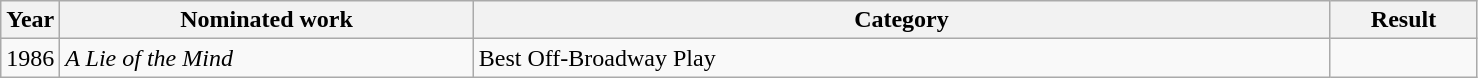<table class=wikitable>
<tr>
<th width=4%>Year</th>
<th width=28%>Nominated work</th>
<th width=58%>Category</th>
<th width=10%>Result</th>
</tr>
<tr>
<td>1986</td>
<td><em>A Lie of the Mind</em></td>
<td>Best Off-Broadway Play</td>
<td></td>
</tr>
</table>
